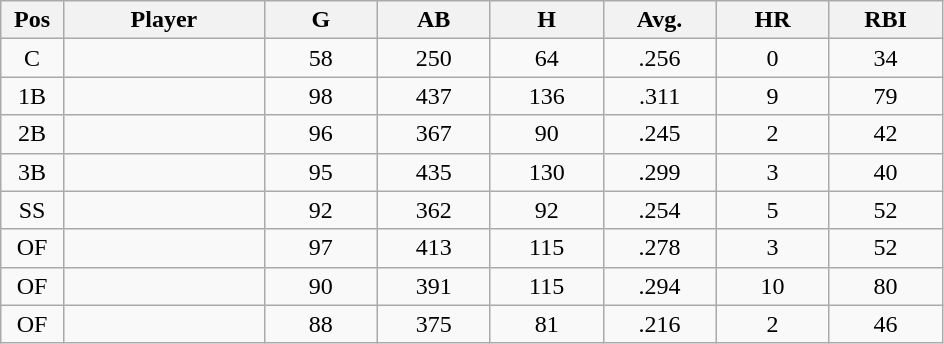<table class="wikitable sortable">
<tr>
<th bgcolor="#DDDDFF" width="5%">Pos</th>
<th bgcolor="#DDDDFF" width="16%">Player</th>
<th bgcolor="#DDDDFF" width="9%">G</th>
<th bgcolor="#DDDDFF" width="9%">AB</th>
<th bgcolor="#DDDDFF" width="9%">H</th>
<th bgcolor="#DDDDFF" width="9%">Avg.</th>
<th bgcolor="#DDDDFF" width="9%">HR</th>
<th bgcolor="#DDDDFF" width="9%">RBI</th>
</tr>
<tr align="center">
<td>C</td>
<td></td>
<td>58</td>
<td>250</td>
<td>64</td>
<td>.256</td>
<td>0</td>
<td>34</td>
</tr>
<tr align="center">
<td>1B</td>
<td></td>
<td>98</td>
<td>437</td>
<td>136</td>
<td>.311</td>
<td>9</td>
<td>79</td>
</tr>
<tr align="center">
<td>2B</td>
<td></td>
<td>96</td>
<td>367</td>
<td>90</td>
<td>.245</td>
<td>2</td>
<td>42</td>
</tr>
<tr align="center">
<td>3B</td>
<td></td>
<td>95</td>
<td>435</td>
<td>130</td>
<td>.299</td>
<td>3</td>
<td>40</td>
</tr>
<tr align="center">
<td>SS</td>
<td></td>
<td>92</td>
<td>362</td>
<td>92</td>
<td>.254</td>
<td>5</td>
<td>52</td>
</tr>
<tr align="center">
<td>OF</td>
<td></td>
<td>97</td>
<td>413</td>
<td>115</td>
<td>.278</td>
<td>3</td>
<td>52</td>
</tr>
<tr align="center">
<td>OF</td>
<td></td>
<td>90</td>
<td>391</td>
<td>115</td>
<td>.294</td>
<td>10</td>
<td>80</td>
</tr>
<tr align="center">
<td>OF</td>
<td></td>
<td>88</td>
<td>375</td>
<td>81</td>
<td>.216</td>
<td>2</td>
<td>46</td>
</tr>
</table>
